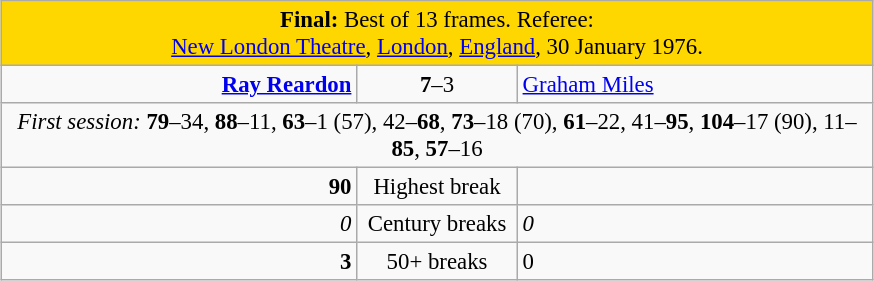<table class="wikitable" style="font-size: 95%; margin: 1em auto 1em auto;">
<tr>
<td colspan="3" align="center" bgcolor="#ffd700"><strong>Final:</strong> Best of 13 frames. Referee: <br><a href='#'>New London Theatre</a>, <a href='#'>London</a>, <a href='#'>England</a>, 30 January 1976.</td>
</tr>
<tr>
<td width="230" align="right"><strong><a href='#'>Ray Reardon</a></strong><br></td>
<td width="100" align="center"><strong>7</strong>–3</td>
<td width="230"><a href='#'>Graham Miles</a><br></td>
</tr>
<tr>
<td colspan="3" align="center" style="font-size: 100%"><em>First session:</em> <strong>79</strong>–34, <strong>88</strong>–11, <strong>63</strong>–1 (57), 42–<strong>68</strong>, <strong>73</strong>–18 (70), <strong>61</strong>–22, 41–<strong>95</strong>, <strong>104</strong>–17 (90), 11–<strong>85</strong>, <strong>57</strong>–16</td>
</tr>
<tr>
<td align="right"><strong>90</strong></td>
<td align="center">Highest break</td>
<td></td>
</tr>
<tr>
<td align="right"><em>0</em></td>
<td align="center">Century breaks</td>
<td><em>0</em></td>
</tr>
<tr>
<td align="right"><strong>3</strong></td>
<td align="center">50+ breaks</td>
<td>0</td>
</tr>
</table>
